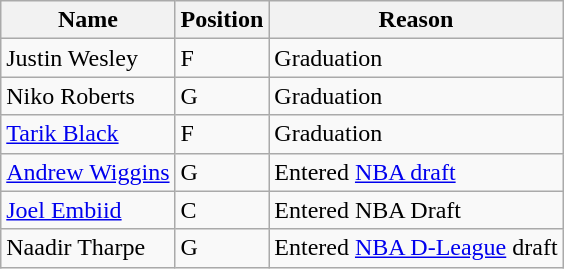<table class="wikitable">
<tr>
<th>Name</th>
<th>Position</th>
<th>Reason</th>
</tr>
<tr>
<td>Justin Wesley</td>
<td>F</td>
<td>Graduation</td>
</tr>
<tr>
<td>Niko Roberts</td>
<td>G</td>
<td>Graduation</td>
</tr>
<tr>
<td><a href='#'>Tarik Black</a></td>
<td>F</td>
<td>Graduation</td>
</tr>
<tr>
<td><a href='#'>Andrew Wiggins</a></td>
<td>G</td>
<td>Entered <a href='#'>NBA draft</a></td>
</tr>
<tr>
<td><a href='#'>Joel Embiid</a></td>
<td>C</td>
<td>Entered NBA Draft</td>
</tr>
<tr>
<td>Naadir Tharpe</td>
<td>G</td>
<td>Entered <a href='#'>NBA D-League</a> draft</td>
</tr>
</table>
